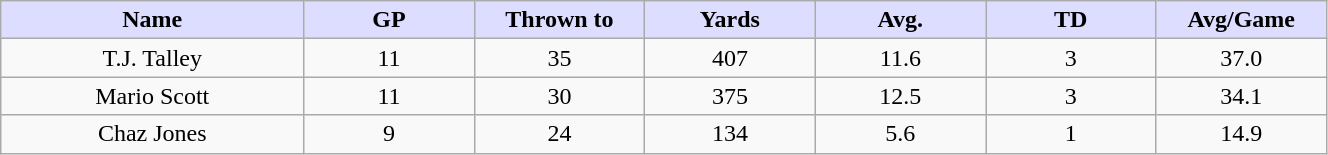<table class="wikitable sortable">
<tr>
<th style="background:#ddf; width:16%;">Name</th>
<th style="background:#ddf; width:9%;">GP</th>
<th style="background:#ddf; width:9%;">Thrown to</th>
<th style="background:#ddf; width:9%;">Yards</th>
<th style="background:#ddf; width:9%;">Avg.</th>
<th style="background:#ddf; width:9%;">TD</th>
<th style="background:#ddf; width:9%;">Avg/Game</th>
</tr>
<tr style="text-align:center;">
<td>T.J. Talley</td>
<td>11</td>
<td>35</td>
<td>407</td>
<td>11.6</td>
<td>3</td>
<td>37.0</td>
</tr>
<tr style="text-align:center;">
<td>Mario Scott</td>
<td>11</td>
<td>30</td>
<td>375</td>
<td>12.5</td>
<td>3</td>
<td>34.1</td>
</tr>
<tr style="text-align:center;">
<td>Chaz Jones</td>
<td>9</td>
<td>24</td>
<td>134</td>
<td>5.6</td>
<td>1</td>
<td>14.9</td>
</tr>
</table>
